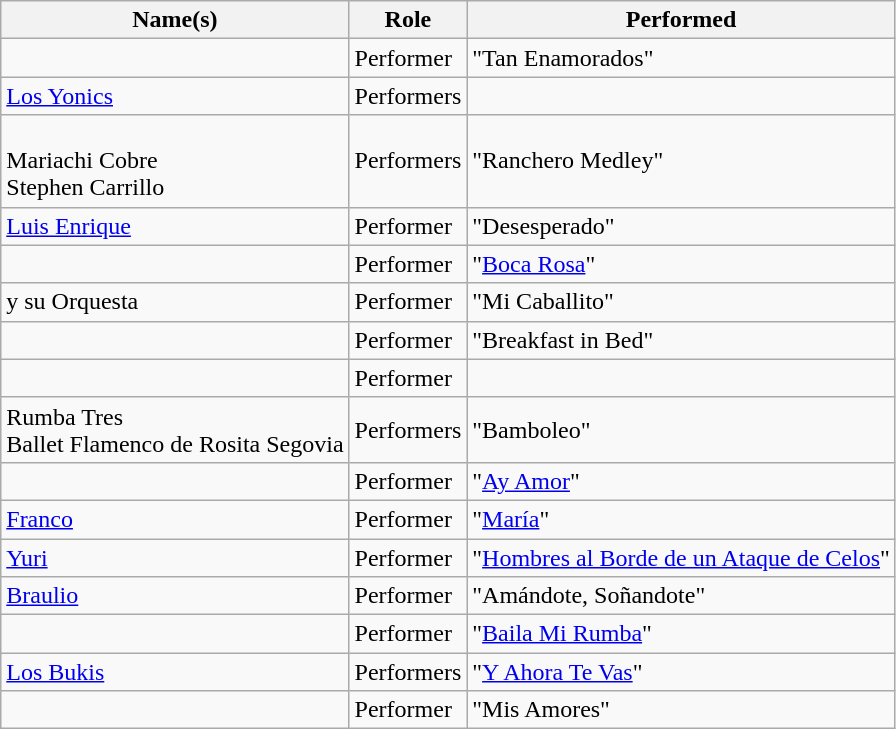<table class="wikitable sortable">
<tr>
<th>Name(s)</th>
<th>Role</th>
<th>Performed</th>
</tr>
<tr>
<td></td>
<td>Performer</td>
<td>"Tan Enamorados"</td>
</tr>
<tr>
<td><a href='#'>Los Yonics</a></td>
<td>Performers</td>
<td></td>
</tr>
<tr>
<td><br>Mariachi Cobre<br>Stephen Carrillo</td>
<td>Performers</td>
<td>"Ranchero Medley"</td>
</tr>
<tr>
<td><a href='#'>Luis Enrique</a></td>
<td>Performer</td>
<td>"Desesperado"</td>
</tr>
<tr>
<td></td>
<td>Performer</td>
<td>"<a href='#'>Boca Rosa</a>"</td>
</tr>
<tr>
<td> y su Orquesta</td>
<td>Performer</td>
<td>"Mi Caballito"</td>
</tr>
<tr>
<td></td>
<td>Performer</td>
<td>"Breakfast in Bed"</td>
</tr>
<tr>
<td></td>
<td>Performer</td>
<td></td>
</tr>
<tr>
<td>Rumba Tres<br>Ballet Flamenco de Rosita Segovia</td>
<td>Performers</td>
<td>"Bamboleo"</td>
</tr>
<tr>
<td></td>
<td>Performer</td>
<td>"<a href='#'>Ay Amor</a>"</td>
</tr>
<tr>
<td><a href='#'>Franco</a></td>
<td>Performer</td>
<td>"<a href='#'>María</a>"</td>
</tr>
<tr>
<td><a href='#'>Yuri</a></td>
<td>Performer</td>
<td>"<a href='#'>Hombres al Borde de un Ataque de Celos</a>"</td>
</tr>
<tr>
<td><a href='#'>Braulio</a></td>
<td>Performer</td>
<td>"Amándote, Soñandote"</td>
</tr>
<tr>
<td></td>
<td>Performer</td>
<td>"<a href='#'>Baila Mi Rumba</a>"</td>
</tr>
<tr>
<td><a href='#'>Los Bukis</a></td>
<td>Performers</td>
<td>"<a href='#'>Y Ahora Te Vas</a>"</td>
</tr>
<tr>
<td></td>
<td>Performer</td>
<td>"Mis Amores"</td>
</tr>
</table>
